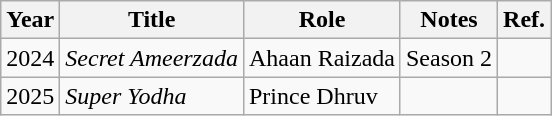<table class="wikitable sortable">
<tr>
<th>Year</th>
<th>Title</th>
<th>Role</th>
<th>Notes</th>
<th>Ref.</th>
</tr>
<tr>
<td scope="row">2024</td>
<td><em>Secret Ameerzada</em></td>
<td>Ahaan Raizada</td>
<td>Season 2</td>
<td></td>
</tr>
<tr>
<td scope="row">2025</td>
<td><em>Super Yodha</em></td>
<td>Prince Dhruv</td>
<td></td>
<td></td>
</tr>
</table>
